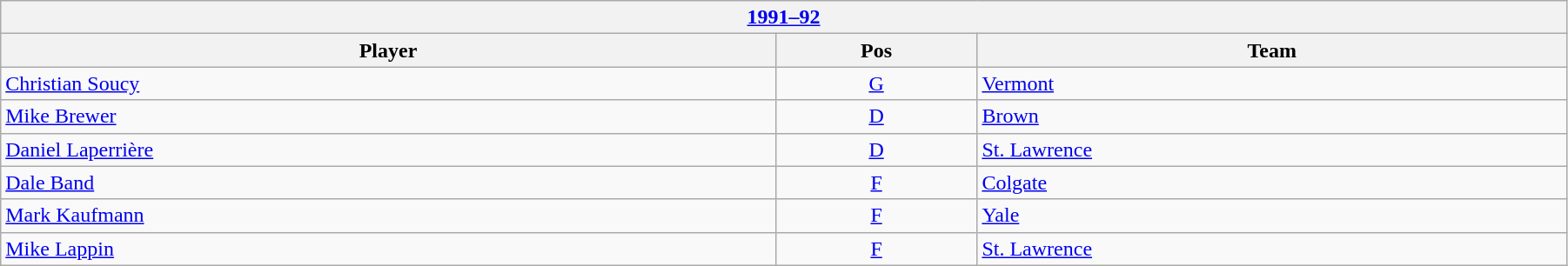<table class="wikitable" width=95%>
<tr>
<th colspan=3><a href='#'>1991–92</a></th>
</tr>
<tr>
<th>Player</th>
<th>Pos</th>
<th>Team</th>
</tr>
<tr>
<td><a href='#'>Christian Soucy</a></td>
<td align=center><a href='#'>G</a></td>
<td><a href='#'>Vermont</a></td>
</tr>
<tr>
<td><a href='#'>Mike Brewer</a></td>
<td align=center><a href='#'>D</a></td>
<td><a href='#'>Brown</a></td>
</tr>
<tr>
<td><a href='#'>Daniel Laperrière</a></td>
<td align=center><a href='#'>D</a></td>
<td><a href='#'>St. Lawrence</a></td>
</tr>
<tr>
<td><a href='#'>Dale Band</a></td>
<td align=center><a href='#'>F</a></td>
<td><a href='#'>Colgate</a></td>
</tr>
<tr>
<td><a href='#'>Mark Kaufmann</a></td>
<td align=center><a href='#'>F</a></td>
<td><a href='#'>Yale</a></td>
</tr>
<tr>
<td><a href='#'>Mike Lappin</a></td>
<td align=center><a href='#'>F</a></td>
<td><a href='#'>St. Lawrence</a></td>
</tr>
</table>
